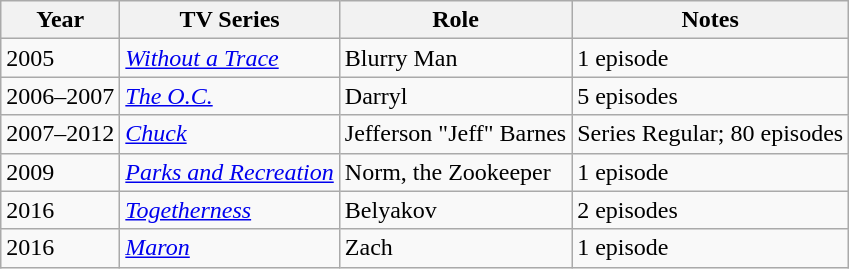<table class="wikitable">
<tr>
<th>Year</th>
<th>TV Series</th>
<th>Role</th>
<th>Notes</th>
</tr>
<tr>
<td>2005</td>
<td><em><a href='#'>Without a Trace</a></em></td>
<td>Blurry Man</td>
<td>1 episode</td>
</tr>
<tr>
<td>2006–2007</td>
<td><em><a href='#'>The O.C.</a></em></td>
<td>Darryl</td>
<td>5 episodes</td>
</tr>
<tr>
<td>2007–2012</td>
<td><em><a href='#'>Chuck</a></em></td>
<td>Jefferson "Jeff" Barnes</td>
<td>Series Regular; 80 episodes</td>
</tr>
<tr>
<td>2009</td>
<td><em><a href='#'>Parks and Recreation</a></em></td>
<td>Norm, the Zookeeper</td>
<td>1 episode</td>
</tr>
<tr>
<td>2016</td>
<td><em><a href='#'>Togetherness</a></em></td>
<td>Belyakov</td>
<td>2 episodes</td>
</tr>
<tr>
<td>2016</td>
<td><em><a href='#'>Maron</a></em></td>
<td>Zach</td>
<td>1 episode</td>
</tr>
</table>
